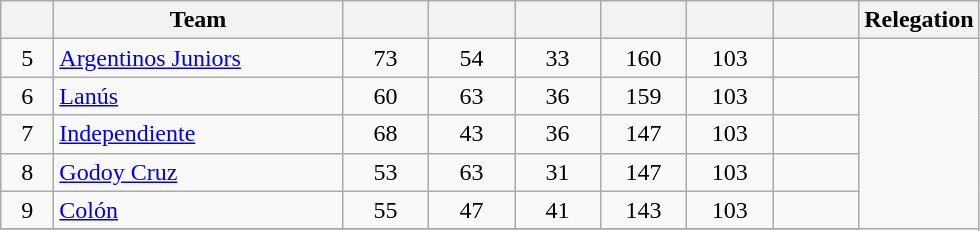<table class="wikitable" style="text-align: center">
<tr>
<th width=28><br></th>
<th width=185>Team</th>
<th width=50></th>
<th width=50></th>
<th width=50></th>
<th width=50></th>
<th width=50></th>
<th width=50><br></th>
<th>Relegation</th>
</tr>
<tr>
<td>5</td>
<td align="left"><a href='#'>Argentinos Juniors</a></td>
<td>73</td>
<td>54</td>
<td>33</td>
<td>160</td>
<td>103</td>
<td><strong></strong></td>
</tr>
<tr>
<td>6</td>
<td align="left"><a href='#'>Lanús</a></td>
<td>60</td>
<td>63</td>
<td>36</td>
<td>159</td>
<td>103</td>
<td><strong></strong></td>
</tr>
<tr>
<td>7</td>
<td align="left"><a href='#'>Independiente</a></td>
<td>68</td>
<td>43</td>
<td>36</td>
<td>147</td>
<td>103</td>
<td><strong></strong></td>
</tr>
<tr>
<td>8</td>
<td align="left"><a href='#'>Godoy Cruz</a></td>
<td>53</td>
<td>63</td>
<td>31</td>
<td>147</td>
<td>103</td>
<td><strong></strong></td>
</tr>
<tr>
<td>9</td>
<td align="left"><a href='#'>Colón</a></td>
<td>55</td>
<td>47</td>
<td>41</td>
<td>143</td>
<td>103</td>
<td><strong></strong></td>
</tr>
<tr>
</tr>
</table>
